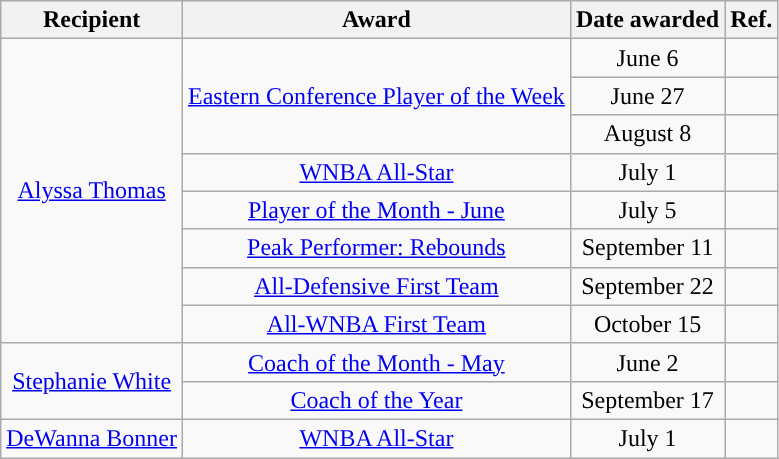<table class="wikitable sortable sortable" style="text-align: center">
<tr>
<th>Recipient</th>
<th>Award</th>
<th>Date awarded</th>
<th>Ref.</th>
</tr>
<tr>
<td rowspan=8><a href='#'>Alyssa Thomas</a></td>
<td rowspan=3><a href='#'>Eastern Conference Player of the Week</a></td>
<td>June 6</td>
<td></td>
</tr>
<tr>
<td>June 27</td>
<td></td>
</tr>
<tr>
<td>August 8</td>
<td></td>
</tr>
<tr>
<td><a href='#'>WNBA All-Star</a></td>
<td>July 1</td>
<td></td>
</tr>
<tr>
<td><a href='#'>Player of the Month - June</a></td>
<td>July 5</td>
<td></td>
</tr>
<tr>
<td><a href='#'>Peak Performer: Rebounds</a></td>
<td>September 11</td>
<td></td>
</tr>
<tr>
<td><a href='#'>All-Defensive First Team</a></td>
<td>September 22</td>
<td></td>
</tr>
<tr>
<td><a href='#'>All-WNBA First Team</a></td>
<td>October 15</td>
<td></td>
</tr>
<tr>
<td rowspan=2><a href='#'>Stephanie White</a></td>
<td><a href='#'>Coach of the Month - May</a></td>
<td>June 2</td>
<td></td>
</tr>
<tr>
<td><a href='#'>Coach of the Year</a></td>
<td>September 17</td>
<td></td>
</tr>
<tr>
<td><a href='#'>DeWanna Bonner</a></td>
<td><a href='#'>WNBA All-Star</a></td>
<td>July 1</td>
<td></td>
</tr>
</table>
